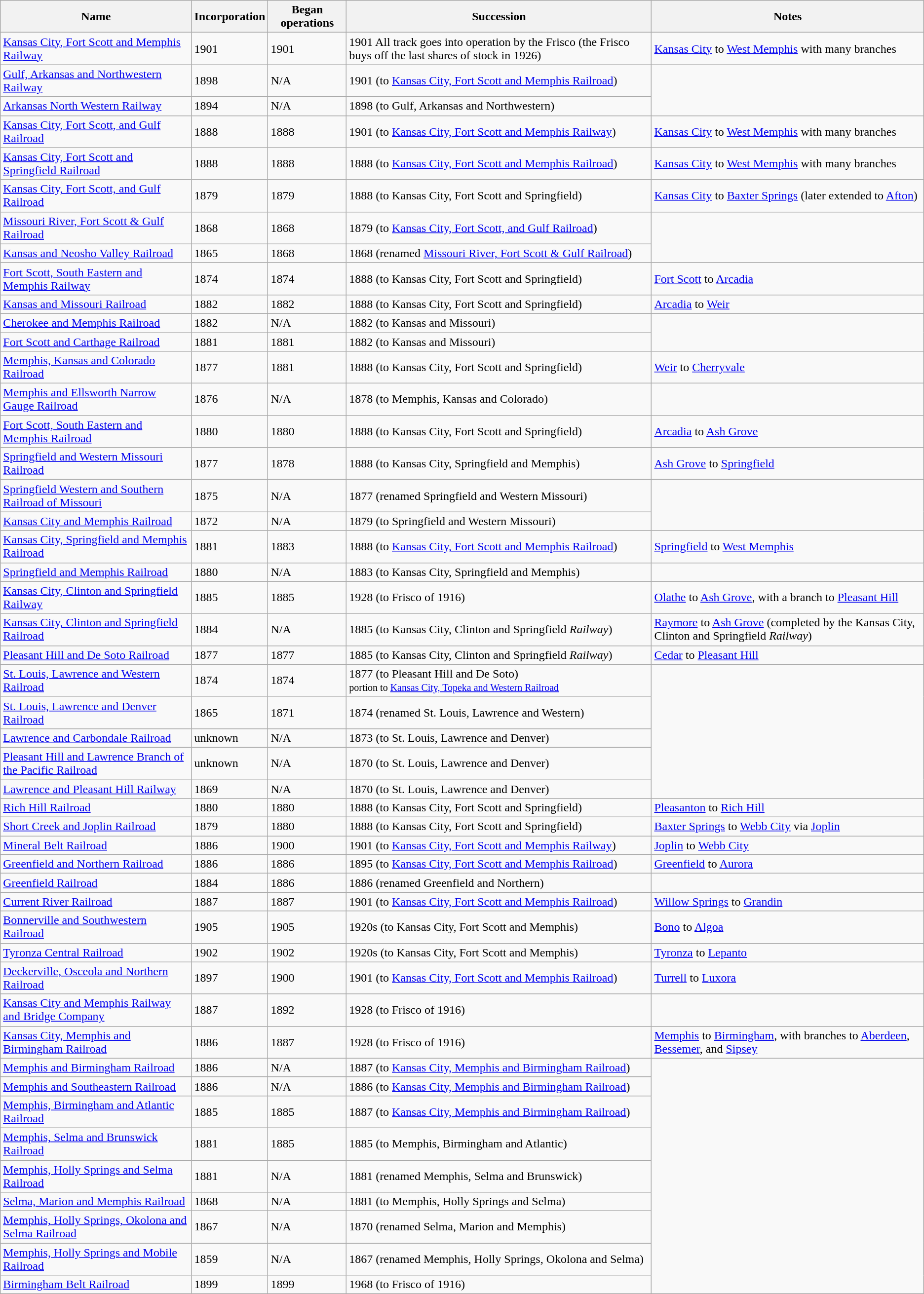<table class="wikitable sortable">
<tr>
<th>Name</th>
<th>Incorporation</th>
<th>Began operations</th>
<th>Succession</th>
<th>Notes</th>
</tr>
<tr>
<td><a href='#'>Kansas City, Fort Scott and Memphis Railway</a></td>
<td>1901</td>
<td>1901</td>
<td>1901 All track goes into operation by the Frisco (the Frisco buys off the last shares of stock in 1926)</td>
<td><a href='#'>Kansas City</a> to <a href='#'>West Memphis</a> with many branches</td>
</tr>
<tr>
<td><a href='#'>Gulf, Arkansas and Northwestern Railway</a></td>
<td>1898</td>
<td>N/A</td>
<td>1901 (to <a href='#'>Kansas City, Fort Scott and Memphis Railroad</a>)</td>
</tr>
<tr>
<td><a href='#'>Arkansas North Western Railway</a></td>
<td>1894</td>
<td>N/A</td>
<td>1898 (to Gulf, Arkansas and Northwestern)</td>
</tr>
<tr>
<td><a href='#'>Kansas City, Fort Scott, and Gulf Railroad</a></td>
<td>1888</td>
<td>1888</td>
<td>1901 (to <a href='#'>Kansas City, Fort Scott and Memphis Railway</a>)</td>
<td><a href='#'>Kansas City</a> to <a href='#'>West Memphis</a> with many branches</td>
</tr>
<tr>
<td><a href='#'>Kansas City, Fort Scott and Springfield Railroad</a></td>
<td>1888</td>
<td>1888</td>
<td>1888 (to <a href='#'>Kansas City, Fort Scott and Memphis Railroad</a>)</td>
<td><a href='#'>Kansas City</a> to <a href='#'>West Memphis</a> with many branches</td>
</tr>
<tr>
<td><a href='#'>Kansas City, Fort Scott, and Gulf Railroad</a></td>
<td>1879</td>
<td>1879</td>
<td>1888 (to Kansas City, Fort Scott and Springfield)</td>
<td><a href='#'>Kansas City</a> to <a href='#'>Baxter Springs</a> (later extended to <a href='#'>Afton</a>)</td>
</tr>
<tr>
<td><a href='#'>Missouri River, Fort Scott & Gulf Railroad</a></td>
<td>1868</td>
<td>1868</td>
<td>1879 (to <a href='#'>Kansas City, Fort Scott, and Gulf Railroad</a>)</td>
</tr>
<tr>
<td><a href='#'>Kansas and Neosho Valley Railroad</a></td>
<td>1865</td>
<td>1868</td>
<td>1868 (renamed <a href='#'>Missouri River, Fort Scott & Gulf Railroad</a>)</td>
</tr>
<tr>
<td><a href='#'>Fort Scott, South Eastern and Memphis Railway</a></td>
<td>1874</td>
<td>1874</td>
<td>1888 (to Kansas City, Fort Scott and Springfield)</td>
<td><a href='#'>Fort Scott</a> to <a href='#'>Arcadia</a></td>
</tr>
<tr>
<td><a href='#'>Kansas and Missouri Railroad</a></td>
<td>1882</td>
<td>1882</td>
<td>1888 (to Kansas City, Fort Scott and Springfield)</td>
<td><a href='#'>Arcadia</a> to <a href='#'>Weir</a></td>
</tr>
<tr>
<td><a href='#'>Cherokee and Memphis Railroad</a></td>
<td>1882</td>
<td>N/A</td>
<td>1882 (to Kansas and Missouri)</td>
</tr>
<tr>
<td><a href='#'>Fort Scott and Carthage Railroad</a></td>
<td>1881</td>
<td>1881</td>
<td>1882 (to Kansas and Missouri)</td>
</tr>
<tr>
<td><a href='#'>Memphis, Kansas and Colorado Railroad</a></td>
<td>1877</td>
<td>1881</td>
<td>1888 (to Kansas City, Fort Scott and Springfield)</td>
<td><a href='#'>Weir</a> to <a href='#'>Cherryvale</a></td>
</tr>
<tr>
<td><a href='#'>Memphis and Ellsworth Narrow Gauge Railroad</a></td>
<td>1876</td>
<td>N/A</td>
<td>1878 (to Memphis, Kansas and Colorado)</td>
</tr>
<tr>
<td><a href='#'>Fort Scott, South Eastern and Memphis Railroad</a></td>
<td>1880</td>
<td>1880</td>
<td>1888 (to Kansas City, Fort Scott and Springfield)</td>
<td><a href='#'>Arcadia</a> to <a href='#'>Ash Grove</a></td>
</tr>
<tr>
<td><a href='#'>Springfield and Western Missouri Railroad</a></td>
<td>1877</td>
<td>1878</td>
<td>1888 (to Kansas City, Springfield and Memphis)</td>
<td><a href='#'>Ash Grove</a> to <a href='#'>Springfield</a></td>
</tr>
<tr>
<td><a href='#'>Springfield Western and Southern Railroad of Missouri</a></td>
<td>1875</td>
<td>N/A</td>
<td>1877 (renamed Springfield and Western Missouri)</td>
</tr>
<tr>
<td><a href='#'>Kansas City and Memphis Railroad</a></td>
<td>1872</td>
<td>N/A</td>
<td>1879 (to Springfield and Western Missouri)</td>
</tr>
<tr>
<td><a href='#'>Kansas City, Springfield and Memphis Railroad</a></td>
<td>1881</td>
<td>1883</td>
<td>1888 (to <a href='#'>Kansas City, Fort Scott and Memphis Railroad</a>)</td>
<td><a href='#'>Springfield</a> to <a href='#'>West Memphis</a></td>
</tr>
<tr>
<td><a href='#'>Springfield and Memphis Railroad</a></td>
<td>1880</td>
<td>N/A</td>
<td>1883 (to Kansas City, Springfield and Memphis)</td>
</tr>
<tr>
<td><a href='#'>Kansas City, Clinton and Springfield Railway</a></td>
<td>1885</td>
<td>1885</td>
<td>1928 (to Frisco of 1916)</td>
<td><a href='#'>Olathe</a> to <a href='#'>Ash Grove</a>, with a branch to <a href='#'>Pleasant Hill</a></td>
</tr>
<tr>
<td><a href='#'>Kansas City, Clinton and Springfield Railroad</a></td>
<td>1884</td>
<td>N/A</td>
<td>1885 (to Kansas City, Clinton and Springfield <em>Railway</em>)</td>
<td><a href='#'>Raymore</a> to <a href='#'>Ash Grove</a> (completed by the Kansas City, Clinton and Springfield <em>Railway</em>)</td>
</tr>
<tr>
<td><a href='#'>Pleasant Hill and De Soto Railroad</a></td>
<td>1877</td>
<td>1877</td>
<td>1885 (to Kansas City, Clinton and Springfield <em>Railway</em>)</td>
<td><a href='#'>Cedar</a> to <a href='#'>Pleasant Hill</a></td>
</tr>
<tr>
<td><a href='#'>St. Louis, Lawrence and Western Railroad</a></td>
<td>1874</td>
<td>1874</td>
<td>1877 (to Pleasant Hill and De Soto)<br><small>portion to <a href='#'>Kansas City, Topeka and Western Railroad</a></small></td>
</tr>
<tr>
<td><a href='#'>St. Louis, Lawrence and Denver Railroad</a></td>
<td>1865</td>
<td>1871</td>
<td>1874 (renamed St. Louis, Lawrence and Western)</td>
</tr>
<tr>
<td><a href='#'>Lawrence and Carbondale Railroad</a></td>
<td>unknown</td>
<td>N/A</td>
<td>1873 (to St. Louis, Lawrence and Denver)</td>
</tr>
<tr>
<td><a href='#'>Pleasant Hill and Lawrence Branch of the Pacific Railroad</a></td>
<td>unknown</td>
<td>N/A</td>
<td>1870 (to St. Louis, Lawrence and Denver)</td>
</tr>
<tr>
<td><a href='#'>Lawrence and Pleasant Hill Railway</a></td>
<td>1869</td>
<td>N/A</td>
<td>1870 (to St. Louis, Lawrence and Denver)</td>
</tr>
<tr>
<td><a href='#'>Rich Hill Railroad</a></td>
<td>1880</td>
<td>1880</td>
<td>1888 (to Kansas City, Fort Scott and Springfield)</td>
<td><a href='#'>Pleasanton</a> to <a href='#'>Rich Hill</a></td>
</tr>
<tr>
<td><a href='#'>Short Creek and Joplin Railroad</a></td>
<td>1879</td>
<td>1880</td>
<td>1888 (to Kansas City, Fort Scott and Springfield)</td>
<td><a href='#'>Baxter Springs</a> to <a href='#'>Webb City</a> via <a href='#'>Joplin</a></td>
</tr>
<tr>
<td><a href='#'>Mineral Belt Railroad</a></td>
<td>1886</td>
<td>1900</td>
<td>1901 (to <a href='#'>Kansas City, Fort Scott and Memphis Railway</a>)</td>
<td><a href='#'>Joplin</a> to <a href='#'>Webb City</a></td>
</tr>
<tr>
<td><a href='#'>Greenfield and Northern Railroad</a></td>
<td>1886</td>
<td>1886</td>
<td>1895 (to <a href='#'>Kansas City, Fort Scott and Memphis Railroad</a>)</td>
<td><a href='#'>Greenfield</a> to <a href='#'>Aurora</a></td>
</tr>
<tr>
<td><a href='#'>Greenfield Railroad</a></td>
<td>1884</td>
<td>1886</td>
<td>1886 (renamed Greenfield and Northern)</td>
</tr>
<tr>
<td><a href='#'>Current River Railroad</a></td>
<td>1887</td>
<td>1887</td>
<td>1901 (to <a href='#'>Kansas City, Fort Scott and Memphis Railroad</a>)</td>
<td><a href='#'>Willow Springs</a> to <a href='#'>Grandin</a></td>
</tr>
<tr>
<td><a href='#'>Bonnerville and Southwestern Railroad</a></td>
<td>1905</td>
<td>1905</td>
<td>1920s (to Kansas City, Fort Scott and Memphis)</td>
<td><a href='#'>Bono</a> to <a href='#'>Algoa</a></td>
</tr>
<tr>
<td><a href='#'>Tyronza Central Railroad</a></td>
<td>1902</td>
<td>1902</td>
<td>1920s (to Kansas City, Fort Scott and Memphis)</td>
<td><a href='#'>Tyronza</a> to <a href='#'>Lepanto</a></td>
</tr>
<tr>
<td><a href='#'>Deckerville, Osceola and Northern Railroad</a></td>
<td>1897</td>
<td>1900</td>
<td>1901 (to <a href='#'>Kansas City, Fort Scott and Memphis Railroad</a>)</td>
<td><a href='#'>Turrell</a> to <a href='#'>Luxora</a></td>
</tr>
<tr>
<td><a href='#'>Kansas City and Memphis Railway and Bridge Company</a></td>
<td>1887</td>
<td>1892</td>
<td>1928 (to Frisco of 1916)</td>
</tr>
<tr>
<td><a href='#'>Kansas City, Memphis and Birmingham Railroad</a></td>
<td>1886</td>
<td>1887</td>
<td>1928 (to Frisco of 1916)</td>
<td><a href='#'>Memphis</a> to <a href='#'>Birmingham</a>, with branches to <a href='#'>Aberdeen</a>, <a href='#'>Bessemer</a>, and <a href='#'>Sipsey</a></td>
</tr>
<tr>
<td><a href='#'>Memphis and Birmingham Railroad</a></td>
<td>1886</td>
<td>N/A</td>
<td>1887 (to <a href='#'>Kansas City, Memphis and Birmingham Railroad</a>)</td>
</tr>
<tr>
<td><a href='#'>Memphis and Southeastern Railroad</a></td>
<td>1886</td>
<td>N/A</td>
<td>1886 (to <a href='#'>Kansas City, Memphis and Birmingham Railroad</a>)</td>
</tr>
<tr>
<td><a href='#'>Memphis, Birmingham and Atlantic Railroad</a></td>
<td>1885</td>
<td>1885</td>
<td>1887 (to <a href='#'>Kansas City, Memphis and Birmingham Railroad</a>)</td>
</tr>
<tr>
<td><a href='#'>Memphis, Selma and Brunswick Railroad</a></td>
<td>1881</td>
<td>1885</td>
<td>1885 (to Memphis, Birmingham and Atlantic)</td>
</tr>
<tr>
<td><a href='#'>Memphis, Holly Springs and Selma Railroad</a></td>
<td>1881</td>
<td>N/A</td>
<td>1881 (renamed Memphis, Selma and Brunswick)</td>
</tr>
<tr>
<td><a href='#'>Selma, Marion and Memphis Railroad</a></td>
<td>1868</td>
<td>N/A</td>
<td>1881 (to Memphis, Holly Springs and Selma)</td>
</tr>
<tr>
<td><a href='#'>Memphis, Holly Springs, Okolona and Selma Railroad</a></td>
<td>1867</td>
<td>N/A</td>
<td>1870 (renamed Selma, Marion and Memphis)</td>
</tr>
<tr>
<td><a href='#'>Memphis, Holly Springs and Mobile Railroad</a></td>
<td>1859</td>
<td>N/A</td>
<td>1867 (renamed Memphis, Holly Springs, Okolona and Selma)</td>
</tr>
<tr>
<td><a href='#'>Birmingham Belt Railroad</a></td>
<td>1899</td>
<td>1899</td>
<td>1968 (to Frisco of 1916)</td>
</tr>
</table>
